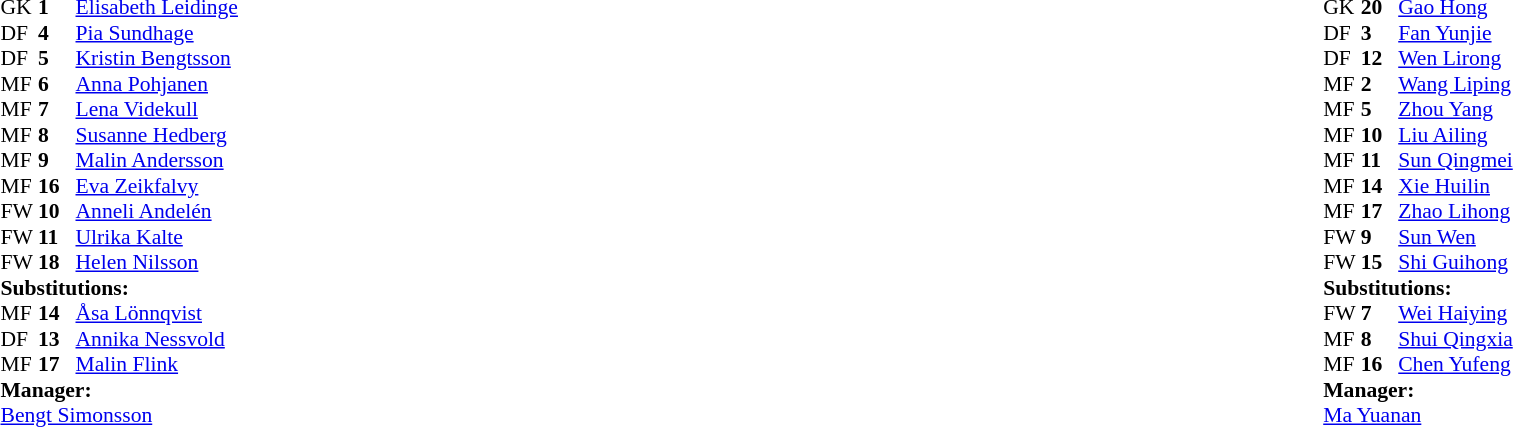<table width="100%">
<tr>
<td valign="top" width="40%"><br><table style="font-size:90%" cellspacing="0" cellpadding="0">
<tr>
<th width=25></th>
<th width=25></th>
</tr>
<tr>
<td>GK</td>
<td><strong>1</strong></td>
<td><a href='#'>Elisabeth Leidinge</a></td>
</tr>
<tr>
<td>DF</td>
<td><strong>4</strong></td>
<td><a href='#'>Pia Sundhage</a></td>
</tr>
<tr>
<td>DF</td>
<td><strong>5</strong></td>
<td><a href='#'>Kristin Bengtsson</a></td>
<td></td>
<td></td>
</tr>
<tr>
<td>MF</td>
<td><strong>6</strong></td>
<td><a href='#'>Anna Pohjanen</a></td>
</tr>
<tr>
<td>MF</td>
<td><strong>7</strong></td>
<td><a href='#'>Lena Videkull</a></td>
</tr>
<tr>
<td>MF</td>
<td><strong>8</strong></td>
<td><a href='#'>Susanne Hedberg</a></td>
</tr>
<tr>
<td>MF</td>
<td><strong>9</strong></td>
<td><a href='#'>Malin Andersson</a></td>
</tr>
<tr>
<td>MF</td>
<td><strong>16</strong></td>
<td><a href='#'>Eva Zeikfalvy</a></td>
<td></td>
<td></td>
</tr>
<tr>
<td>FW</td>
<td><strong>10</strong></td>
<td><a href='#'>Anneli Andelén</a></td>
<td></td>
<td></td>
</tr>
<tr>
<td>FW</td>
<td><strong>11</strong></td>
<td><a href='#'>Ulrika Kalte</a></td>
</tr>
<tr>
<td>FW</td>
<td><strong>18</strong></td>
<td><a href='#'>Helen Nilsson</a></td>
</tr>
<tr>
<td colspan=3><strong>Substitutions:</strong></td>
</tr>
<tr>
<td>MF</td>
<td><strong>14</strong></td>
<td><a href='#'>Åsa Lönnqvist</a></td>
<td></td>
<td></td>
</tr>
<tr>
<td>DF</td>
<td><strong>13</strong></td>
<td><a href='#'>Annika Nessvold</a></td>
<td></td>
<td></td>
</tr>
<tr>
<td>MF</td>
<td><strong>17</strong></td>
<td><a href='#'>Malin Flink</a></td>
<td></td>
<td></td>
</tr>
<tr>
<td colspan=3><strong>Manager:</strong></td>
</tr>
<tr>
<td colspan=3><a href='#'>Bengt Simonsson</a></td>
</tr>
</table>
</td>
<td valign="top"></td>
<td valign="top" width="50%"><br><table style="font-size:90%; margin:auto" cellspacing="0" cellpadding="0">
<tr>
<th width=25></th>
<th width=25></th>
</tr>
<tr>
<td>GK</td>
<td><strong>20</strong></td>
<td><a href='#'>Gao Hong</a></td>
</tr>
<tr>
<td>DF</td>
<td><strong>3</strong></td>
<td><a href='#'>Fan Yunjie</a></td>
</tr>
<tr>
<td>DF</td>
<td><strong>12</strong></td>
<td><a href='#'>Wen Lirong</a></td>
</tr>
<tr>
<td>MF</td>
<td><strong>2</strong></td>
<td><a href='#'>Wang Liping</a></td>
<td></td>
<td></td>
</tr>
<tr>
<td>MF</td>
<td><strong>5</strong></td>
<td><a href='#'>Zhou Yang</a></td>
</tr>
<tr>
<td>MF</td>
<td><strong>10</strong></td>
<td><a href='#'>Liu Ailing</a></td>
<td></td>
</tr>
<tr>
<td>MF</td>
<td><strong>11</strong></td>
<td><a href='#'>Sun Qingmei</a></td>
</tr>
<tr>
<td>MF</td>
<td><strong>14</strong></td>
<td><a href='#'>Xie Huilin</a></td>
<td></td>
</tr>
<tr>
<td>MF</td>
<td><strong>17</strong></td>
<td><a href='#'>Zhao Lihong</a></td>
<td></td>
<td></td>
</tr>
<tr>
<td>FW</td>
<td><strong>9</strong></td>
<td><a href='#'>Sun Wen</a></td>
</tr>
<tr>
<td>FW</td>
<td><strong>15</strong></td>
<td><a href='#'>Shi Guihong</a></td>
<td></td>
<td></td>
</tr>
<tr>
<td colspan=3><strong>Substitutions:</strong></td>
</tr>
<tr>
<td>FW</td>
<td><strong>7</strong></td>
<td><a href='#'>Wei Haiying</a></td>
<td></td>
<td></td>
</tr>
<tr>
<td>MF</td>
<td><strong>8</strong></td>
<td><a href='#'>Shui Qingxia</a></td>
<td></td>
<td></td>
</tr>
<tr>
<td>MF</td>
<td><strong>16</strong></td>
<td><a href='#'>Chen Yufeng</a></td>
<td></td>
<td></td>
</tr>
<tr>
<td colspan=3><strong>Manager:</strong></td>
</tr>
<tr>
<td colspan=3><a href='#'>Ma Yuanan</a></td>
</tr>
</table>
</td>
</tr>
</table>
